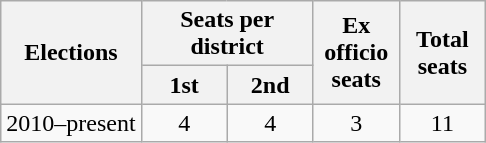<table class="wikitable">
<tr>
<th rowspan="2">Elections</th>
<th colspan="2">Seats per district</th>
<th rowspan="2" width="50px">Ex officio seats</th>
<th rowspan="2" width="50px">Total seats</th>
</tr>
<tr>
<th width="50px">1st</th>
<th width="50px">2nd</th>
</tr>
<tr align="center">
<td>2010–present</td>
<td>4</td>
<td>4</td>
<td>3</td>
<td>11</td>
</tr>
</table>
